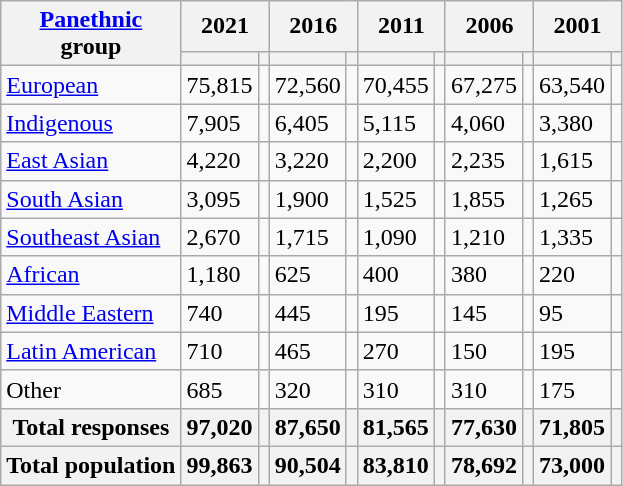<table class="wikitable collapsible sortable">
<tr>
<th rowspan="2"><a href='#'>Panethnic</a><br>group</th>
<th colspan="2">2021</th>
<th colspan="2">2016</th>
<th colspan="2">2011</th>
<th colspan="2">2006</th>
<th colspan="2">2001</th>
</tr>
<tr>
<th><a href='#'></a></th>
<th></th>
<th></th>
<th></th>
<th></th>
<th></th>
<th></th>
<th></th>
<th></th>
<th></th>
</tr>
<tr>
<td><a href='#'>European</a></td>
<td>75,815</td>
<td></td>
<td>72,560</td>
<td></td>
<td>70,455</td>
<td></td>
<td>67,275</td>
<td></td>
<td>63,540</td>
<td></td>
</tr>
<tr>
<td><a href='#'>Indigenous</a></td>
<td>7,905</td>
<td></td>
<td>6,405</td>
<td></td>
<td>5,115</td>
<td></td>
<td>4,060</td>
<td></td>
<td>3,380</td>
<td></td>
</tr>
<tr>
<td><a href='#'>East Asian</a></td>
<td>4,220</td>
<td></td>
<td>3,220</td>
<td></td>
<td>2,200</td>
<td></td>
<td>2,235</td>
<td></td>
<td>1,615</td>
<td></td>
</tr>
<tr>
<td><a href='#'>South Asian</a></td>
<td>3,095</td>
<td></td>
<td>1,900</td>
<td></td>
<td>1,525</td>
<td></td>
<td>1,855</td>
<td></td>
<td>1,265</td>
<td></td>
</tr>
<tr>
<td><a href='#'>Southeast Asian</a></td>
<td>2,670</td>
<td></td>
<td>1,715</td>
<td></td>
<td>1,090</td>
<td></td>
<td>1,210</td>
<td></td>
<td>1,335</td>
<td></td>
</tr>
<tr>
<td><a href='#'>African</a></td>
<td>1,180</td>
<td></td>
<td>625</td>
<td></td>
<td>400</td>
<td></td>
<td>380</td>
<td></td>
<td>220</td>
<td></td>
</tr>
<tr>
<td><a href='#'>Middle Eastern</a></td>
<td>740</td>
<td></td>
<td>445</td>
<td></td>
<td>195</td>
<td></td>
<td>145</td>
<td></td>
<td>95</td>
<td></td>
</tr>
<tr>
<td><a href='#'>Latin American</a></td>
<td>710</td>
<td></td>
<td>465</td>
<td></td>
<td>270</td>
<td></td>
<td>150</td>
<td></td>
<td>195</td>
<td></td>
</tr>
<tr>
<td>Other</td>
<td>685</td>
<td></td>
<td>320</td>
<td></td>
<td>310</td>
<td></td>
<td>310</td>
<td></td>
<td>175</td>
<td></td>
</tr>
<tr>
<th>Total responses</th>
<th>97,020</th>
<th></th>
<th>87,650</th>
<th></th>
<th>81,565</th>
<th></th>
<th>77,630</th>
<th></th>
<th>71,805</th>
<th></th>
</tr>
<tr>
<th>Total population</th>
<th>99,863</th>
<th></th>
<th>90,504</th>
<th></th>
<th>83,810</th>
<th></th>
<th>78,692</th>
<th></th>
<th>73,000</th>
<th></th>
</tr>
</table>
